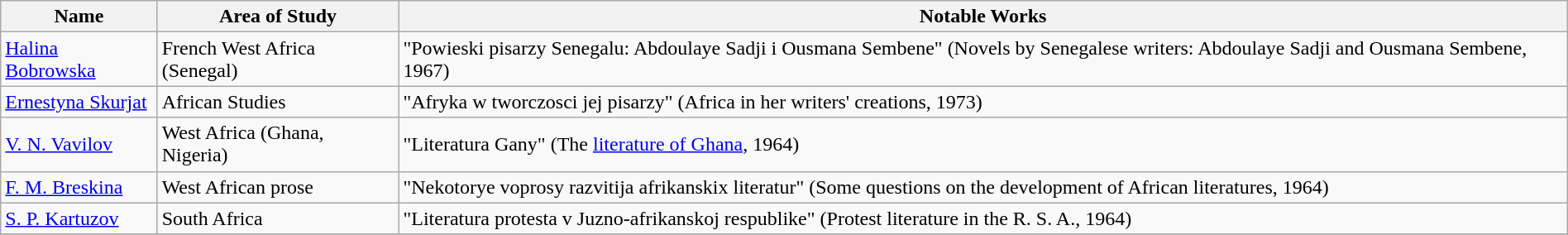<table class='wikitable sortable' style='width:100%'>
<tr>
<th>Name</th>
<th>Area of Study</th>
<th>Notable Works</th>
</tr>
<tr>
<td><a href='#'>Halina Bobrowska</a></td>
<td>French West Africa (Senegal)</td>
<td>"Powieski pisarzy Senegalu:  Abdoulaye Sadji i Ousmana Sembene" (Novels by Senegalese writers: Abdoulaye Sadji and Ousmana Sembene, 1967)</td>
</tr>
<tr>
<td><a href='#'>Ernestyna Skurjat</a></td>
<td>African Studies</td>
<td>"Afryka w tworczosci jej pisarzy" (Africa in her writers' creations, 1973)</td>
</tr>
<tr>
<td><a href='#'>V. N. Vavilov</a></td>
<td>West Africa (Ghana, Nigeria)</td>
<td>"Literatura Gany" (The <a href='#'>literature of Ghana</a>, 1964)</td>
</tr>
<tr>
<td><a href='#'>F. M. Breskina</a></td>
<td>West African prose</td>
<td>"Nekotorye voprosy razvitija afrikanskix literatur" (Some questions on the development of African literatures, 1964)</td>
</tr>
<tr>
<td><a href='#'>S. P. Kartuzov</a></td>
<td>South Africa</td>
<td>"Literatura protesta v Juzno-afrikanskoj respublike" (Protest literature in the R. S. A., 1964)</td>
</tr>
<tr>
</tr>
</table>
